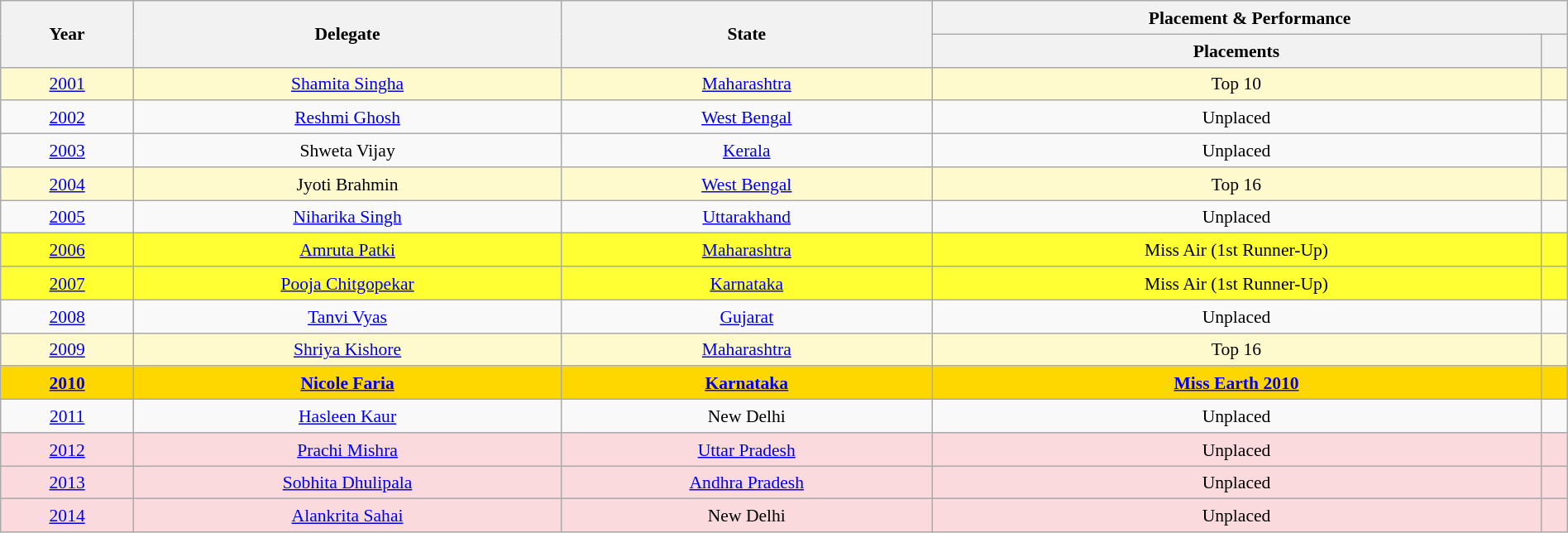<table class="wikitable" style="text-align:center; line-height:20px; font-size:90%; width:100%;">
<tr>
<th rowspan="2">Year</th>
<th rowspan="2">Delegate</th>
<th rowspan="2">State</th>
<th colspan="2">Placement & Performance</th>
</tr>
<tr>
<th>Placements</th>
<th></th>
</tr>
<tr style="background:#FFFACD;">
<td><a href='#'>2001</a></td>
<td><a href='#'>Shamita Singha</a></td>
<td><a href='#'>Maharashtra</a></td>
<td>Top 10</td>
<td style="background:;"></td>
</tr>
<tr>
<td><a href='#'>2002</a></td>
<td><a href='#'>Reshmi Ghosh</a></td>
<td><a href='#'>West Bengal</a></td>
<td>Unplaced</td>
<td></td>
</tr>
<tr>
<td><a href='#'>2003</a></td>
<td>Shweta Vijay</td>
<td><a href='#'>Kerala</a></td>
<td>Unplaced</td>
<td></td>
</tr>
<tr style="background:#FFFACD;">
<td><a href='#'>2004</a></td>
<td>Jyoti Brahmin</td>
<td><a href='#'>West Bengal</a></td>
<td>Top 16</td>
<td></td>
</tr>
<tr>
<td><a href='#'>2005</a></td>
<td><a href='#'>Niharika Singh</a></td>
<td><a href='#'>Uttarakhand</a></td>
<td>Unplaced</td>
<td></td>
</tr>
<tr style="background-color:#FFFF33;">
<td><a href='#'>2006</a></td>
<td><a href='#'>Amruta Patki</a></td>
<td><a href='#'>Maharashtra</a></td>
<td>Miss Air (1st Runner-Up)</td>
<td style="background:;"></td>
</tr>
<tr style="background-color:#FFFF33;">
<td><a href='#'>2007</a></td>
<td><a href='#'>Pooja Chitgopekar</a></td>
<td><a href='#'>Karnataka</a></td>
<td>Miss Air (1st Runner-Up)</td>
<td></td>
</tr>
<tr>
<td><a href='#'>2008</a></td>
<td><a href='#'>Tanvi Vyas</a></td>
<td><a href='#'>Gujarat</a></td>
<td>Unplaced</td>
<td></td>
</tr>
<tr style="background:#FFFACD;">
<td><a href='#'>2009</a></td>
<td><a href='#'>Shriya Kishore</a></td>
<td><a href='#'>Maharashtra</a></td>
<td>Top 16</td>
<td></td>
</tr>
<tr style="background-color:gold;">
<td><a href='#'><strong>2010</strong></a></td>
<td><strong><a href='#'>Nicole Faria</a></strong></td>
<td><strong><a href='#'>Karnataka</a></strong></td>
<td style="text-align:center;"><strong><a href='#'>Miss Earth 2010</a></strong></td>
<td style="background:;"></td>
</tr>
<tr>
<td><a href='#'>2011</a></td>
<td><a href='#'>Hasleen Kaur</a></td>
<td>New Delhi</td>
<td>Unplaced</td>
<td></td>
</tr>
<tr style="background-color:#FADADD;: bold">
<td><a href='#'>2012</a></td>
<td><a href='#'>Prachi Mishra</a></td>
<td><a href='#'>Uttar Pradesh</a></td>
<td>Unplaced</td>
<td style="background:;"></td>
</tr>
<tr style="background-color:#FADADD;">
<td><a href='#'>2013</a></td>
<td><a href='#'>Sobhita Dhulipala</a></td>
<td><a href='#'>Andhra Pradesh</a></td>
<td>Unplaced</td>
<td style="background:;"></td>
</tr>
<tr style="background-color:#FADADD;">
<td><a href='#'>2014</a></td>
<td><a href='#'>Alankrita Sahai</a></td>
<td>New Delhi</td>
<td>Unplaced</td>
<td style="background:;"></td>
</tr>
</table>
